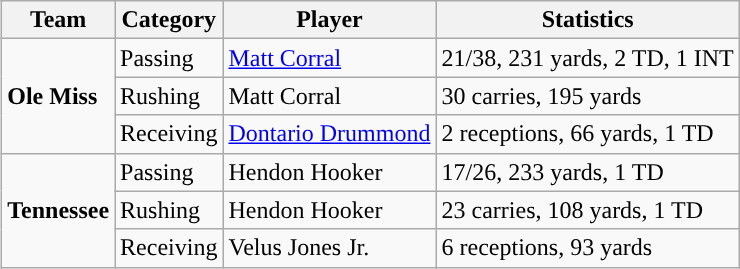<table class="wikitable" style="float: right;">
<tr>
<th>Team</th>
<th>Category</th>
<th>Player</th>
<th>Statistics</th>
</tr>
<tr>
<td rowspan=3><strong>Ole Miss</strong></td>
<td>Passing</td>
<td><a href='#'>Matt Corral</a></td>
<td>21/38, 231 yards, 2 TD, 1 INT</td>
</tr>
<tr>
<td>Rushing</td>
<td>Matt Corral</td>
<td>30 carries, 195 yards</td>
</tr>
<tr>
<td>Receiving</td>
<td><a href='#'>Dontario Drummond</a></td>
<td>2 receptions, 66 yards, 1 TD</td>
</tr>
<tr>
<td rowspan=3><strong>Tennessee</strong></td>
<td>Passing</td>
<td>Hendon Hooker</td>
<td>17/26, 233 yards, 1 TD</td>
</tr>
<tr>
<td>Rushing</td>
<td>Hendon Hooker</td>
<td>23 carries, 108 yards, 1 TD</td>
</tr>
<tr>
<td>Receiving</td>
<td>Velus Jones Jr.</td>
<td>6 receptions, 93 yards</td>
</tr>
</table>
